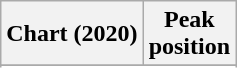<table class="wikitable sortable plainrowheaders" style="text-align:center">
<tr>
<th scope="col">Chart (2020)</th>
<th scope="col">Peak<br>position</th>
</tr>
<tr>
</tr>
<tr>
</tr>
</table>
